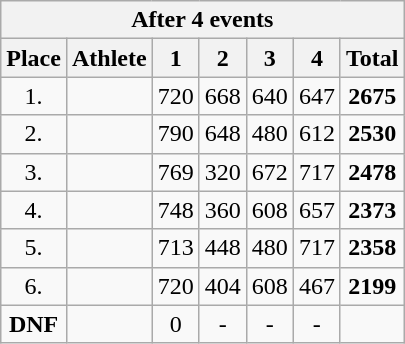<table class=wikitable style="text-align:center">
<tr>
<th colspan=7><strong>After 4 events</strong></th>
</tr>
<tr>
<th>Place</th>
<th>Athlete</th>
<th>1</th>
<th>2</th>
<th>3</th>
<th>4</th>
<th>Total</th>
</tr>
<tr>
<td width=30>1.</td>
<td align=left></td>
<td>720</td>
<td>668</td>
<td>640</td>
<td>647</td>
<td><strong>2675</strong></td>
</tr>
<tr>
<td>2.</td>
<td align=left></td>
<td>790</td>
<td>648</td>
<td>480</td>
<td>612</td>
<td><strong>2530</strong></td>
</tr>
<tr>
<td>3.</td>
<td align=left></td>
<td>769</td>
<td>320</td>
<td>672</td>
<td>717</td>
<td><strong>2478</strong></td>
</tr>
<tr>
<td>4.</td>
<td align=left></td>
<td>748</td>
<td>360</td>
<td>608</td>
<td>657</td>
<td><strong>2373</strong></td>
</tr>
<tr>
<td>5.</td>
<td align=left></td>
<td>713</td>
<td>448</td>
<td>480</td>
<td>717</td>
<td><strong>2358</strong></td>
</tr>
<tr>
<td>6.</td>
<td align=left></td>
<td>720</td>
<td>404</td>
<td>608</td>
<td>467</td>
<td><strong>2199</strong></td>
</tr>
<tr>
<td><strong>DNF</strong></td>
<td align=left></td>
<td>0</td>
<td>-</td>
<td>-</td>
<td>-</td>
<td></td>
</tr>
</table>
